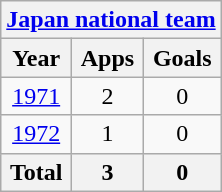<table class="wikitable" style="text-align:center">
<tr>
<th colspan=3><a href='#'>Japan national team</a></th>
</tr>
<tr>
<th>Year</th>
<th>Apps</th>
<th>Goals</th>
</tr>
<tr>
<td><a href='#'>1971</a></td>
<td>2</td>
<td>0</td>
</tr>
<tr>
<td><a href='#'>1972</a></td>
<td>1</td>
<td>0</td>
</tr>
<tr>
<th>Total</th>
<th>3</th>
<th>0</th>
</tr>
</table>
